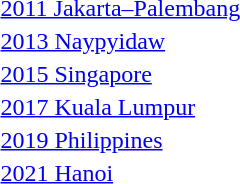<table>
<tr>
<td><a href='#'>2011 Jakarta–Palembang</a></td>
<td></td>
<td></td>
<td></td>
</tr>
<tr>
<td><a href='#'>2013 Naypyidaw</a></td>
<td></td>
<td></td>
<td></td>
</tr>
<tr>
<td><a href='#'>2015 Singapore</a></td>
<td></td>
<td></td>
<td></td>
</tr>
<tr>
<td><a href='#'>2017 Kuala Lumpur</a></td>
<td></td>
<td></td>
<td></td>
</tr>
<tr>
<td><a href='#'>2019 Philippines</a></td>
<td></td>
<td></td>
<td></td>
</tr>
<tr>
<td><a href='#'>2021 Hanoi</a></td>
<td></td>
<td></td>
<td></td>
</tr>
</table>
